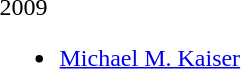<table>
<tr>
<td>2009<br><ul><li><a href='#'>Michael M. Kaiser</a></li></ul></td>
</tr>
</table>
